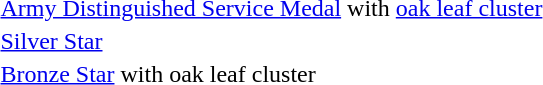<table>
<tr>
<td></td>
<td><a href='#'>Army Distinguished Service Medal</a> with <a href='#'>oak leaf cluster</a></td>
</tr>
<tr>
<td></td>
<td><a href='#'>Silver Star</a></td>
</tr>
<tr>
<td></td>
<td><a href='#'>Bronze Star</a> with oak leaf cluster</td>
</tr>
</table>
